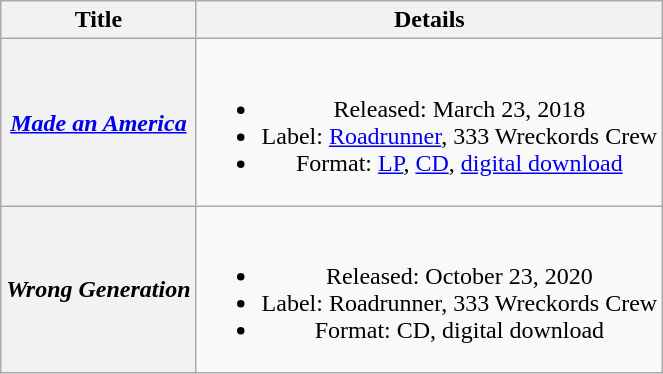<table class="wikitable plainrowheaders" style="text-align:center;">
<tr>
<th>Title</th>
<th>Details</th>
</tr>
<tr>
<th scope="row"><em><a href='#'>Made an America</a></em></th>
<td><br><ul><li>Released: March 23, 2018</li><li>Label: <a href='#'>Roadrunner</a>, 333 Wreckords Crew</li><li>Format: <a href='#'>LP</a>, <a href='#'>CD</a>, <a href='#'>digital download</a></li></ul></td>
</tr>
<tr>
<th scope="row"><em>Wrong Generation</em></th>
<td><br><ul><li>Released: October 23, 2020</li><li>Label: Roadrunner, 333 Wreckords Crew</li><li>Format: CD, digital download</li></ul></td>
</tr>
</table>
